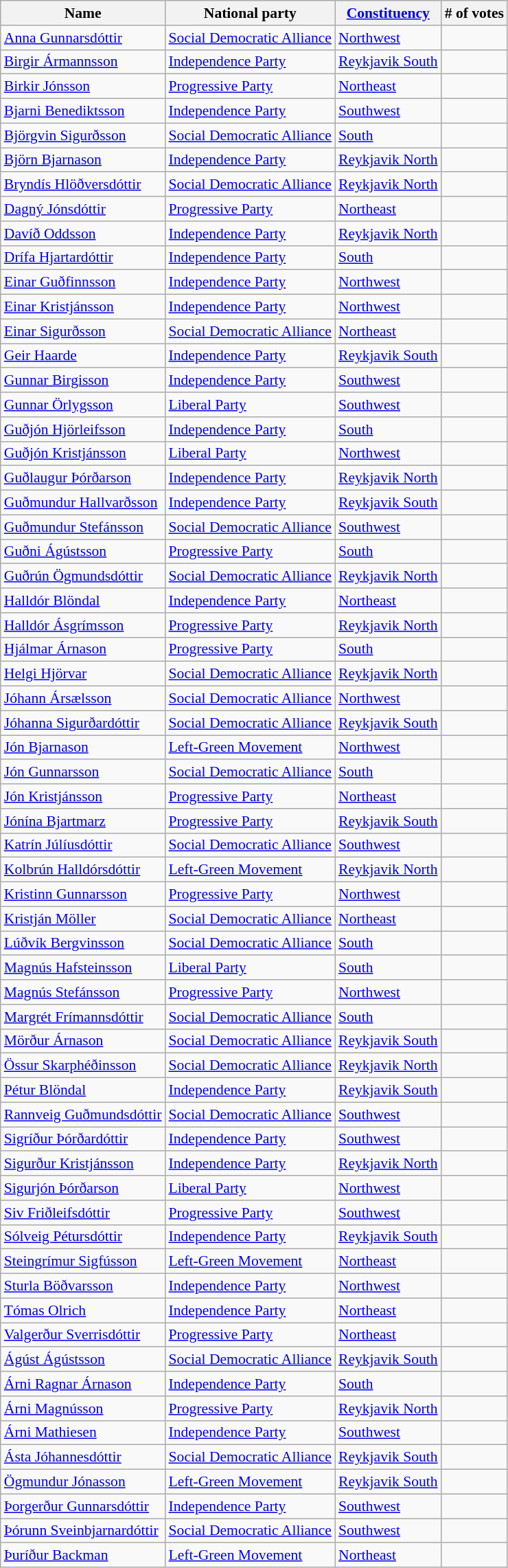<table class="sortable wikitable" style="text-align:left; font-size:90%">
<tr>
<th>Name</th>
<th>National party</th>
<th><a href='#'>Constituency</a></th>
<th># of votes</th>
</tr>
<tr>
<td><a href='#'>Anna Gunnarsdóttir</a></td>
<td> <a href='#'>Social Democratic Alliance</a></td>
<td><a href='#'>Northwest</a></td>
<td></td>
</tr>
<tr>
<td><a href='#'>Birgir Ármannsson</a></td>
<td> <a href='#'>Independence Party</a></td>
<td><a href='#'>Reykjavik South</a></td>
<td></td>
</tr>
<tr>
<td><a href='#'>Birkir Jónsson</a></td>
<td> <a href='#'>Progressive Party</a></td>
<td><a href='#'>Northeast</a></td>
<td></td>
</tr>
<tr>
<td><a href='#'>Bjarni Benediktsson</a></td>
<td> <a href='#'>Independence Party</a></td>
<td><a href='#'>Southwest</a></td>
<td></td>
</tr>
<tr>
<td><a href='#'>Björgvin Sigurðsson</a></td>
<td> <a href='#'>Social Democratic Alliance</a></td>
<td><a href='#'>South</a></td>
<td></td>
</tr>
<tr>
<td><a href='#'>Björn Bjarnason</a></td>
<td> <a href='#'>Independence Party</a></td>
<td><a href='#'>Reykjavik North</a></td>
<td></td>
</tr>
<tr>
<td><a href='#'>Bryndís Hlöðversdóttir</a></td>
<td> <a href='#'>Social Democratic Alliance</a></td>
<td><a href='#'>Reykjavik North</a></td>
<td></td>
</tr>
<tr>
<td><a href='#'>Dagný Jónsdóttir</a></td>
<td> <a href='#'>Progressive Party</a></td>
<td><a href='#'>Northeast</a></td>
<td></td>
</tr>
<tr>
<td><a href='#'>Davíð Oddsson</a></td>
<td> <a href='#'>Independence Party</a></td>
<td><a href='#'>Reykjavik North</a></td>
<td></td>
</tr>
<tr>
<td><a href='#'>Drífa Hjartardóttir</a></td>
<td> <a href='#'>Independence Party</a></td>
<td><a href='#'>South</a></td>
<td></td>
</tr>
<tr>
<td><a href='#'>Einar Guðfinnsson</a></td>
<td> <a href='#'>Independence Party</a></td>
<td><a href='#'>Northwest</a></td>
<td></td>
</tr>
<tr>
<td><a href='#'>Einar Kristjánsson</a></td>
<td> <a href='#'>Independence Party</a></td>
<td><a href='#'>Northwest</a></td>
<td></td>
</tr>
<tr>
<td><a href='#'>Einar Sigurðsson</a></td>
<td> <a href='#'>Social Democratic Alliance</a></td>
<td><a href='#'>Northeast</a></td>
<td></td>
</tr>
<tr>
<td><a href='#'>Geir Haarde</a></td>
<td> <a href='#'>Independence Party</a></td>
<td><a href='#'>Reykjavik South</a></td>
<td></td>
</tr>
<tr>
<td><a href='#'>Gunnar Birgisson</a></td>
<td> <a href='#'>Independence Party</a></td>
<td><a href='#'>Southwest</a></td>
<td></td>
</tr>
<tr>
<td><a href='#'>Gunnar Örlygsson</a></td>
<td> <a href='#'>Liberal Party</a></td>
<td><a href='#'>Southwest</a></td>
<td></td>
</tr>
<tr>
<td><a href='#'>Guðjón Hjörleifsson</a></td>
<td> <a href='#'>Independence Party</a></td>
<td><a href='#'>South</a></td>
<td></td>
</tr>
<tr>
<td><a href='#'>Guðjón Kristjánsson</a></td>
<td> <a href='#'>Liberal Party</a></td>
<td><a href='#'>Northwest</a></td>
<td></td>
</tr>
<tr>
<td><a href='#'>Guðlaugur Þórðarson</a></td>
<td> <a href='#'>Independence Party</a></td>
<td><a href='#'>Reykjavik North</a></td>
<td></td>
</tr>
<tr>
<td><a href='#'>Guðmundur Hallvarðsson</a></td>
<td> <a href='#'>Independence Party</a></td>
<td><a href='#'>Reykjavik South</a></td>
<td></td>
</tr>
<tr>
<td><a href='#'>Guðmundur Stefánsson</a></td>
<td> <a href='#'>Social Democratic Alliance</a></td>
<td><a href='#'>Southwest</a></td>
<td></td>
</tr>
<tr>
<td><a href='#'>Guðni Ágústsson</a></td>
<td> <a href='#'>Progressive Party</a></td>
<td><a href='#'>South</a></td>
<td></td>
</tr>
<tr>
<td><a href='#'>Guðrún Ögmundsdóttir</a></td>
<td> <a href='#'>Social Democratic Alliance</a></td>
<td><a href='#'>Reykjavik North</a></td>
<td></td>
</tr>
<tr>
<td><a href='#'>Halldór Blöndal</a></td>
<td> <a href='#'>Independence Party</a></td>
<td><a href='#'>Northeast</a></td>
<td></td>
</tr>
<tr>
<td><a href='#'>Halldór Ásgrímsson</a></td>
<td> <a href='#'>Progressive Party</a></td>
<td><a href='#'>Reykjavik North</a></td>
<td></td>
</tr>
<tr>
<td><a href='#'>Hjálmar Árnason</a></td>
<td> <a href='#'>Progressive Party</a></td>
<td><a href='#'>South</a></td>
<td></td>
</tr>
<tr>
<td><a href='#'>Helgi Hjörvar</a></td>
<td> <a href='#'>Social Democratic Alliance</a></td>
<td><a href='#'>Reykjavik North</a></td>
<td></td>
</tr>
<tr>
<td><a href='#'>Jóhann Ársælsson</a></td>
<td> <a href='#'>Social Democratic Alliance</a></td>
<td><a href='#'>Northwest</a></td>
<td></td>
</tr>
<tr>
<td><a href='#'>Jóhanna Sigurðardóttir</a></td>
<td> <a href='#'>Social Democratic Alliance</a></td>
<td><a href='#'>Reykjavik South</a></td>
<td></td>
</tr>
<tr>
<td><a href='#'>Jón Bjarnason</a></td>
<td> <a href='#'>Left-Green Movement</a></td>
<td><a href='#'>Northwest</a></td>
<td></td>
</tr>
<tr>
<td><a href='#'>Jón Gunnarsson</a></td>
<td> <a href='#'>Social Democratic Alliance</a></td>
<td><a href='#'>South</a></td>
<td></td>
</tr>
<tr>
<td><a href='#'>Jón Kristjánsson</a></td>
<td> <a href='#'>Progressive Party</a></td>
<td><a href='#'>Northeast</a></td>
<td></td>
</tr>
<tr>
<td><a href='#'>Jónína Bjartmarz</a></td>
<td> <a href='#'>Progressive Party</a></td>
<td><a href='#'>Reykjavik South</a></td>
<td></td>
</tr>
<tr>
<td><a href='#'>Katrín Júlíusdóttir</a></td>
<td> <a href='#'>Social Democratic Alliance</a></td>
<td><a href='#'>Southwest</a></td>
<td></td>
</tr>
<tr>
<td><a href='#'>Kolbrún Halldórsdóttir</a></td>
<td> <a href='#'>Left-Green Movement</a></td>
<td><a href='#'>Reykjavik North</a></td>
<td></td>
</tr>
<tr>
<td><a href='#'>Kristinn Gunnarsson</a></td>
<td> <a href='#'>Progressive Party</a></td>
<td><a href='#'>Northwest</a></td>
<td></td>
</tr>
<tr>
<td><a href='#'>Kristján Möller</a></td>
<td> <a href='#'>Social Democratic Alliance</a></td>
<td><a href='#'>Northeast</a></td>
<td></td>
</tr>
<tr>
<td><a href='#'>Lúðvík Bergvinsson</a></td>
<td> <a href='#'>Social Democratic Alliance</a></td>
<td><a href='#'>South</a></td>
<td></td>
</tr>
<tr>
<td><a href='#'>Magnús Hafsteinsson</a></td>
<td> <a href='#'>Liberal Party</a></td>
<td><a href='#'>South</a></td>
<td></td>
</tr>
<tr>
<td><a href='#'>Magnús Stefánsson</a></td>
<td> <a href='#'>Progressive Party</a></td>
<td><a href='#'>Northwest</a></td>
<td></td>
</tr>
<tr>
<td><a href='#'>Margrét Frímannsdóttir</a></td>
<td> <a href='#'>Social Democratic Alliance</a></td>
<td><a href='#'>South</a></td>
<td></td>
</tr>
<tr>
<td><a href='#'>Mörður Árnason</a></td>
<td> <a href='#'>Social Democratic Alliance</a></td>
<td><a href='#'>Reykjavik South</a></td>
<td></td>
</tr>
<tr>
<td><a href='#'>Össur Skarphéðinsson</a></td>
<td> <a href='#'>Social Democratic Alliance</a></td>
<td><a href='#'>Reykjavik North</a></td>
<td></td>
</tr>
<tr>
<td><a href='#'>Pétur Blöndal</a></td>
<td> <a href='#'>Independence Party</a></td>
<td><a href='#'>Reykjavik South</a></td>
<td></td>
</tr>
<tr>
<td><a href='#'>Rannveig Guðmundsdóttir</a></td>
<td> <a href='#'>Social Democratic Alliance</a></td>
<td><a href='#'>Southwest</a></td>
<td></td>
</tr>
<tr>
<td><a href='#'>Sigríður Þórðardóttir</a></td>
<td> <a href='#'>Independence Party</a></td>
<td><a href='#'>Southwest</a></td>
<td></td>
</tr>
<tr>
<td><a href='#'>Sigurður Kristjánsson</a></td>
<td> <a href='#'>Independence Party</a></td>
<td><a href='#'>Reykjavik North</a></td>
<td></td>
</tr>
<tr>
<td><a href='#'>Sigurjón Þórðarson</a></td>
<td> <a href='#'>Liberal Party</a></td>
<td><a href='#'>Northwest</a></td>
<td></td>
</tr>
<tr>
<td><a href='#'>Siv Friðleifsdóttir</a></td>
<td> <a href='#'>Progressive Party</a></td>
<td><a href='#'>Southwest</a></td>
<td></td>
</tr>
<tr>
<td><a href='#'>Sólveig Pétursdóttir</a></td>
<td> <a href='#'>Independence Party</a></td>
<td><a href='#'>Reykjavik South</a></td>
<td></td>
</tr>
<tr>
<td><a href='#'>Steingrímur Sigfússon</a></td>
<td> <a href='#'>Left-Green Movement</a></td>
<td><a href='#'>Northeast</a></td>
<td></td>
</tr>
<tr>
<td><a href='#'>Sturla Böðvarsson</a></td>
<td> <a href='#'>Independence Party</a></td>
<td><a href='#'>Northwest</a></td>
<td></td>
</tr>
<tr>
<td><a href='#'>Tómas Olrich</a></td>
<td> <a href='#'>Independence Party</a></td>
<td><a href='#'>Northeast</a></td>
<td></td>
</tr>
<tr>
<td><a href='#'>Valgerður Sverrisdóttir</a></td>
<td> <a href='#'>Progressive Party</a></td>
<td><a href='#'>Northeast</a></td>
<td></td>
</tr>
<tr>
<td><a href='#'>Ágúst Ágústsson</a></td>
<td> <a href='#'>Social Democratic Alliance</a></td>
<td><a href='#'>Reykjavik South</a></td>
<td></td>
</tr>
<tr>
<td><a href='#'>Árni Ragnar Árnason</a></td>
<td> <a href='#'>Independence Party</a></td>
<td><a href='#'>South</a></td>
<td></td>
</tr>
<tr>
<td><a href='#'>Árni Magnússon</a></td>
<td> <a href='#'>Progressive Party</a></td>
<td><a href='#'>Reykjavik North</a></td>
<td></td>
</tr>
<tr>
<td><a href='#'>Árni Mathiesen</a></td>
<td> <a href='#'>Independence Party</a></td>
<td><a href='#'>Southwest</a></td>
<td></td>
</tr>
<tr>
<td><a href='#'>Ásta Jóhannesdóttir</a></td>
<td> <a href='#'>Social Democratic Alliance</a></td>
<td><a href='#'>Reykjavik South</a></td>
<td></td>
</tr>
<tr>
<td><a href='#'>Ögmundur Jónasson</a></td>
<td> <a href='#'>Left-Green Movement</a></td>
<td><a href='#'>Reykjavik South</a></td>
<td></td>
</tr>
<tr>
<td><a href='#'>Þorgerður Gunnarsdóttir</a></td>
<td> <a href='#'>Independence Party</a></td>
<td><a href='#'>Southwest</a></td>
<td></td>
</tr>
<tr>
<td><a href='#'>Þórunn Sveinbjarnardóttir</a></td>
<td> <a href='#'>Social Democratic Alliance</a></td>
<td><a href='#'>Southwest</a></td>
<td></td>
</tr>
<tr>
<td><a href='#'>Þuríður Backman</a></td>
<td> <a href='#'>Left-Green Movement</a></td>
<td><a href='#'>Northeast</a></td>
<td></td>
</tr>
</table>
